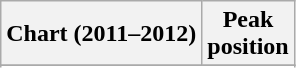<table class="wikitable sortable">
<tr>
<th align="left">Chart (2011–2012)</th>
<th align="center">Peak<br>position</th>
</tr>
<tr>
</tr>
<tr>
</tr>
<tr>
</tr>
<tr>
</tr>
</table>
